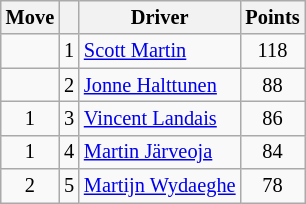<table class="wikitable" style="font-size:85%;">
<tr>
<th>Move</th>
<th></th>
<th>Driver</th>
<th>Points</th>
</tr>
<tr>
<td align="center"></td>
<td align="center">1</td>
<td><a href='#'>Scott Martin</a></td>
<td align="center">118</td>
</tr>
<tr>
<td align="center"></td>
<td align="center">2</td>
<td><a href='#'>Jonne Halttunen</a></td>
<td align="center">88</td>
</tr>
<tr>
<td align="center"> 1</td>
<td align="center">3</td>
<td><a href='#'>Vincent Landais</a></td>
<td align="center">86</td>
</tr>
<tr>
<td align="center"> 1</td>
<td align="center">4</td>
<td><a href='#'>Martin Järveoja</a></td>
<td align="center">84</td>
</tr>
<tr>
<td align="center"> 2</td>
<td align="center">5</td>
<td><a href='#'>Martijn Wydaeghe</a></td>
<td align="center">78</td>
</tr>
</table>
